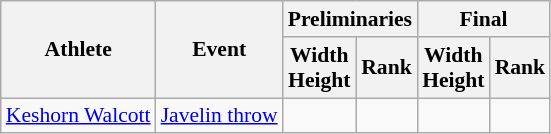<table class=wikitable style="font-size:90%;">
<tr>
<th rowspan="2">Athlete</th>
<th rowspan="2">Event</th>
<th colspan="2">Preliminaries</th>
<th colspan="2">Final</th>
</tr>
<tr>
<th>Width<br>Height</th>
<th>Rank</th>
<th>Width<br>Height</th>
<th>Rank</th>
</tr>
<tr style="border-top: single;">
<td><a href='#'>Keshorn Walcott</a></td>
<td><a href='#'>Javelin throw</a></td>
<td align=center></td>
<td align=center></td>
<td align=center></td>
<td align=center></td>
</tr>
</table>
